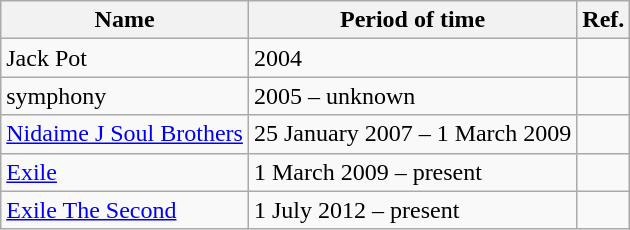<table class="wikitable">
<tr>
<th>Name</th>
<th>Period of time</th>
<th>Ref.</th>
</tr>
<tr>
<td>Jack Pot</td>
<td>2004</td>
<td></td>
</tr>
<tr>
<td>symphony</td>
<td>2005 – unknown</td>
<td></td>
</tr>
<tr>
<td><a href='#'>Nidaime J Soul Brothers</a></td>
<td>25 January 2007 – 1 March 2009</td>
<td></td>
</tr>
<tr>
<td><a href='#'>Exile</a></td>
<td>1 March 2009 – present</td>
<td></td>
</tr>
<tr>
<td><a href='#'>Exile The Second</a></td>
<td>1 July 2012 – present</td>
<td></td>
</tr>
</table>
